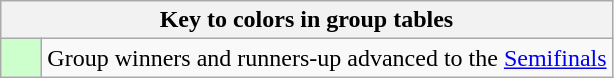<table class="wikitable" style="text-align: center;">
<tr>
<th colspan=2>Key to colors in group tables</th>
</tr>
<tr>
<td style="background:#cfc; width:20px;"></td>
<td align=left>Group winners and runners-up advanced to the <a href='#'>Semifinals</a></td>
</tr>
</table>
